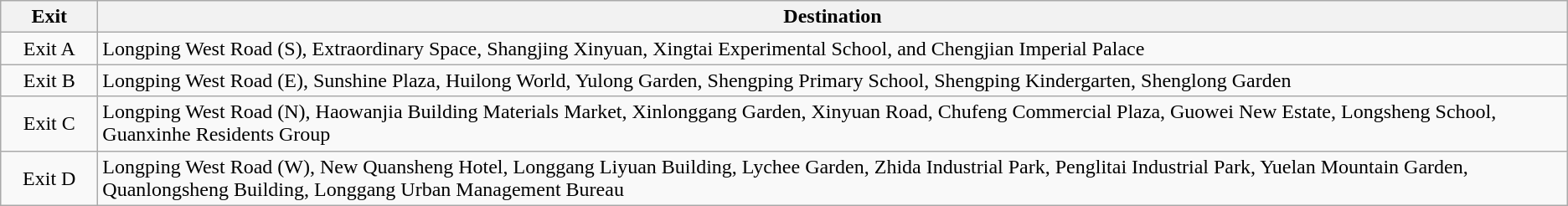<table class="wikitable">
<tr>
<th style="width:70px">Exit</th>
<th>Destination</th>
</tr>
<tr>
<td align=center>Exit A</td>
<td>Longping West Road (S), Extraordinary Space, Shangjing Xinyuan, Xingtai Experimental School, and Chengjian Imperial Palace</td>
</tr>
<tr>
<td align=center>Exit B</td>
<td>Longping West Road (E), Sunshine Plaza, Huilong World, Yulong Garden, Shengping Primary School, Shengping Kindergarten, Shenglong Garden</td>
</tr>
<tr>
<td align=center>Exit C</td>
<td>Longping West Road (N), Haowanjia Building Materials Market, Xinlonggang Garden, Xinyuan Road, Chufeng Commercial Plaza, Guowei New Estate, Longsheng School, Guanxinhe Residents Group</td>
</tr>
<tr>
<td align=center>Exit D</td>
<td>Longping West Road (W), New Quansheng Hotel, Longgang Liyuan Building, Lychee Garden, Zhida Industrial Park, Penglitai Industrial Park, Yuelan Mountain Garden, Quanlongsheng Building, Longgang Urban Management Bureau</td>
</tr>
</table>
